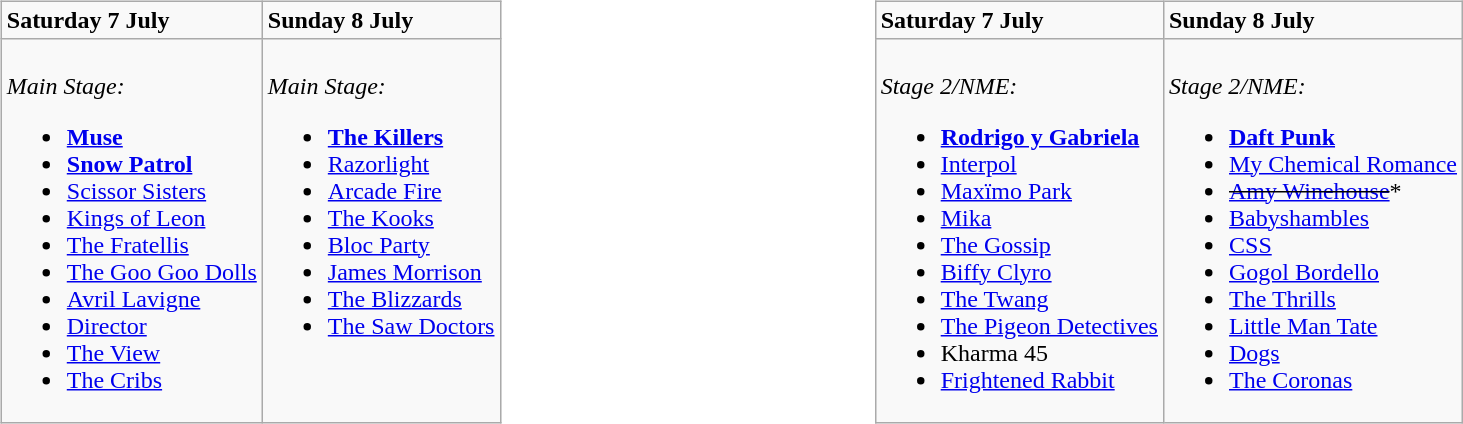<table border="0" cellpadding="4" cellspacing="3" style="width:100%;">
<tr>
<td style="vertical-align:top; width:*;"><br><table class="wikitable">
<tr>
<td><strong>Saturday 7 July</strong></td>
<td><strong>Sunday 8 July</strong></td>
</tr>
<tr valign="top">
<td><br><em>Main Stage:</em><ul><li><strong><a href='#'>Muse</a></strong></li><li><strong><a href='#'>Snow Patrol</a></strong></li><li><a href='#'>Scissor Sisters</a></li><li><a href='#'>Kings of Leon</a></li><li><a href='#'>The Fratellis</a></li><li><a href='#'>The Goo Goo Dolls</a></li><li><a href='#'>Avril Lavigne</a></li><li><a href='#'>Director</a></li><li><a href='#'>The View</a></li><li><a href='#'>The Cribs</a></li></ul></td>
<td><br><em>Main Stage:</em><ul><li><strong><a href='#'>The Killers</a></strong></li><li><a href='#'>Razorlight</a></li><li><a href='#'>Arcade Fire</a></li><li><a href='#'>The Kooks</a></li><li><a href='#'>Bloc Party</a></li><li><a href='#'>James Morrison</a></li><li><a href='#'>The Blizzards</a></li><li><a href='#'>The Saw Doctors</a></li></ul></td>
</tr>
</table>
</td>
<td style="vertical-align:top; width:*;"><br><table class="wikitable">
<tr>
<td><strong>Saturday 7 July</strong></td>
<td><strong>Sunday 8 July</strong></td>
</tr>
<tr valign="top">
<td><br><em>Stage 2/NME:</em><ul><li><strong><a href='#'>Rodrigo y Gabriela</a></strong></li><li><a href='#'>Interpol</a></li><li><a href='#'>Maxïmo Park</a></li><li><a href='#'>Mika</a></li><li><a href='#'>The Gossip</a></li><li><a href='#'>Biffy Clyro</a></li><li><a href='#'>The Twang</a></li><li><a href='#'>The Pigeon Detectives</a></li><li>Kharma 45</li><li><a href='#'>Frightened Rabbit</a></li></ul></td>
<td><br><em>Stage 2/NME:</em><ul><li><strong><a href='#'>Daft Punk</a></strong></li><li><a href='#'>My Chemical Romance</a></li><li><s><a href='#'>Amy Winehouse</a></s>*</li><li><a href='#'>Babyshambles</a></li><li><a href='#'>CSS</a></li><li><a href='#'>Gogol Bordello</a></li><li><a href='#'>The Thrills</a></li><li><a href='#'>Little Man Tate</a></li><li><a href='#'>Dogs</a></li><li><a href='#'>The Coronas</a></li></ul></td>
</tr>
</table>
</td>
</tr>
</table>
